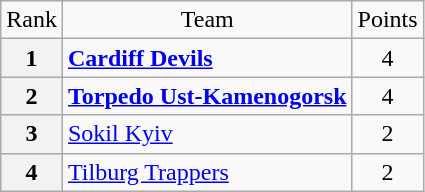<table class="wikitable" style="text-align: center;">
<tr>
<td>Rank</td>
<td>Team</td>
<td>Points</td>
</tr>
<tr>
<th>1</th>
<td style="text-align: left;"> <strong><a href='#'>Cardiff Devils</a> </strong></td>
<td>4</td>
</tr>
<tr>
<th>2</th>
<td style="text-align: left;"> <strong><a href='#'>Torpedo Ust-Kamenogorsk</a></strong></td>
<td>4</td>
</tr>
<tr>
<th>3</th>
<td style="text-align: left;"> <a href='#'>Sokil Kyiv</a></td>
<td>2</td>
</tr>
<tr>
<th>4</th>
<td style="text-align: left;"> <a href='#'>Tilburg Trappers</a></td>
<td>2</td>
</tr>
</table>
